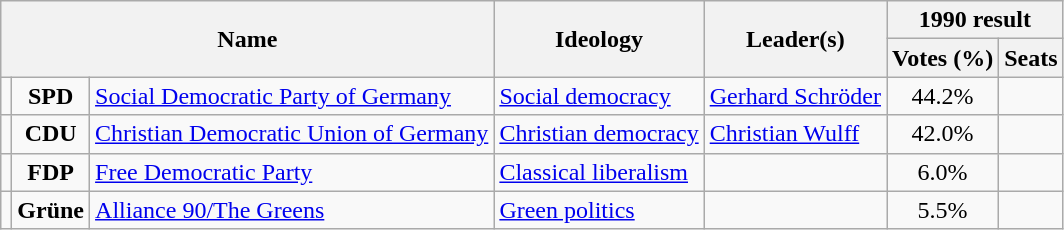<table class="wikitable">
<tr>
<th rowspan=2 colspan=3>Name</th>
<th rowspan=2>Ideology</th>
<th rowspan=2>Leader(s)</th>
<th colspan=2>1990 result</th>
</tr>
<tr>
<th>Votes (%)</th>
<th>Seats</th>
</tr>
<tr>
<td bgcolor=></td>
<td align=center><strong>SPD</strong></td>
<td><a href='#'>Social Democratic Party of Germany</a><br></td>
<td><a href='#'>Social democracy</a></td>
<td><a href='#'>Gerhard Schröder</a></td>
<td align=center>44.2%</td>
<td></td>
</tr>
<tr>
<td bgcolor=></td>
<td align=center><strong>CDU</strong></td>
<td><a href='#'>Christian Democratic Union of Germany</a><br></td>
<td><a href='#'>Christian democracy</a></td>
<td><a href='#'>Christian Wulff</a></td>
<td align=center>42.0%</td>
<td></td>
</tr>
<tr>
<td bgcolor=></td>
<td align=center><strong>FDP</strong></td>
<td><a href='#'>Free Democratic Party</a><br></td>
<td><a href='#'>Classical liberalism</a></td>
<td></td>
<td align=center>6.0%</td>
<td></td>
</tr>
<tr>
<td bgcolor=></td>
<td align=center><strong>Grüne</strong></td>
<td><a href='#'>Alliance 90/The Greens</a><br></td>
<td><a href='#'>Green politics</a></td>
<td></td>
<td align=center>5.5%</td>
<td></td>
</tr>
</table>
